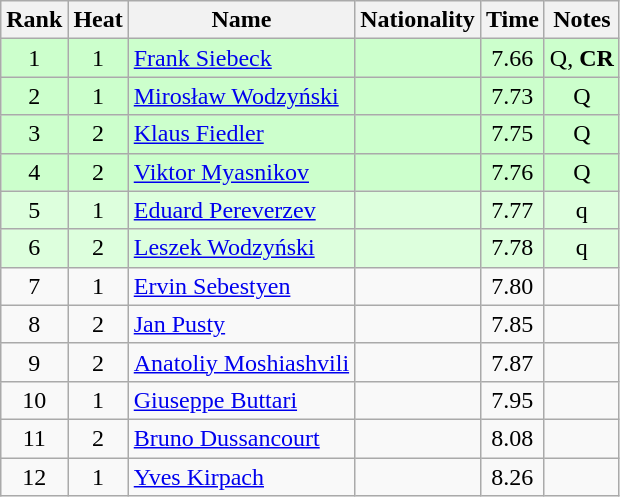<table class="wikitable sortable" style="text-align:center">
<tr>
<th>Rank</th>
<th>Heat</th>
<th>Name</th>
<th>Nationality</th>
<th>Time</th>
<th>Notes</th>
</tr>
<tr bgcolor=ccffcc>
<td>1</td>
<td>1</td>
<td align="left"><a href='#'>Frank Siebeck</a></td>
<td align=left></td>
<td>7.66</td>
<td>Q, <strong>CR</strong></td>
</tr>
<tr bgcolor=ccffcc>
<td>2</td>
<td>1</td>
<td align="left"><a href='#'>Mirosław Wodzyński</a></td>
<td align=left></td>
<td>7.73</td>
<td>Q</td>
</tr>
<tr bgcolor=ccffcc>
<td>3</td>
<td>2</td>
<td align="left"><a href='#'>Klaus Fiedler</a></td>
<td align=left></td>
<td>7.75</td>
<td>Q</td>
</tr>
<tr bgcolor=ccffcc>
<td>4</td>
<td>2</td>
<td align="left"><a href='#'>Viktor Myasnikov</a></td>
<td align=left></td>
<td>7.76</td>
<td>Q</td>
</tr>
<tr bgcolor=ddffdd>
<td>5</td>
<td>1</td>
<td align="left"><a href='#'>Eduard Pereverzev</a></td>
<td align=left></td>
<td>7.77</td>
<td>q</td>
</tr>
<tr bgcolor=ddffdd>
<td>6</td>
<td>2</td>
<td align="left"><a href='#'>Leszek Wodzyński</a></td>
<td align=left></td>
<td>7.78</td>
<td>q</td>
</tr>
<tr>
<td>7</td>
<td>1</td>
<td align="left"><a href='#'>Ervin Sebestyen</a></td>
<td align=left></td>
<td>7.80</td>
<td></td>
</tr>
<tr>
<td>8</td>
<td>2</td>
<td align="left"><a href='#'>Jan Pusty</a></td>
<td align=left></td>
<td>7.85</td>
<td></td>
</tr>
<tr>
<td>9</td>
<td>2</td>
<td align="left"><a href='#'>Anatoliy Moshiashvili</a></td>
<td align=left></td>
<td>7.87</td>
<td></td>
</tr>
<tr>
<td>10</td>
<td>1</td>
<td align="left"><a href='#'>Giuseppe Buttari</a></td>
<td align=left></td>
<td>7.95</td>
<td></td>
</tr>
<tr>
<td>11</td>
<td>2</td>
<td align="left"><a href='#'>Bruno Dussancourt</a></td>
<td align=left></td>
<td>8.08</td>
<td></td>
</tr>
<tr>
<td>12</td>
<td>1</td>
<td align="left"><a href='#'>Yves Kirpach</a></td>
<td align=left></td>
<td>8.26</td>
<td></td>
</tr>
</table>
